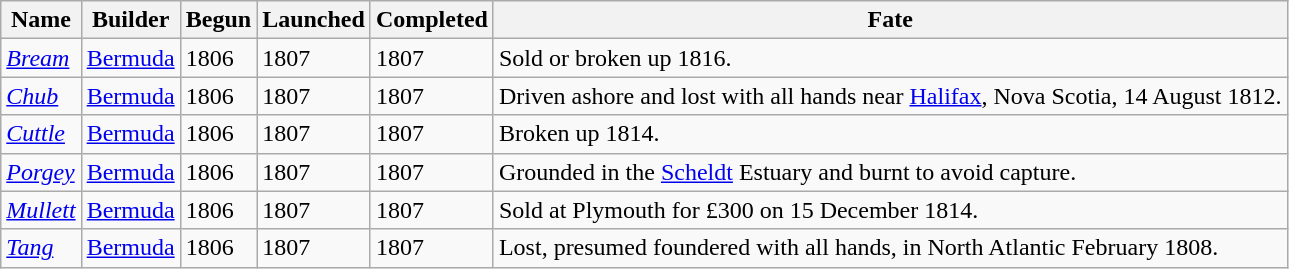<table class="wikitable">
<tr>
<th>Name</th>
<th>Builder</th>
<th>Begun</th>
<th>Launched</th>
<th>Completed</th>
<th>Fate</th>
</tr>
<tr>
<td><a href='#'><em>Bream</em></a></td>
<td><a href='#'>Bermuda</a></td>
<td>1806</td>
<td>1807</td>
<td>1807</td>
<td>Sold or broken up 1816.</td>
</tr>
<tr>
<td><a href='#'><em>Chub</em></a></td>
<td><a href='#'>Bermuda</a></td>
<td>1806</td>
<td>1807</td>
<td>1807</td>
<td>Driven ashore and lost with all hands near <a href='#'>Halifax</a>, Nova Scotia, 14 August 1812.</td>
</tr>
<tr>
<td><a href='#'><em>Cuttle</em></a></td>
<td><a href='#'>Bermuda</a></td>
<td>1806</td>
<td>1807</td>
<td>1807</td>
<td>Broken up 1814.</td>
</tr>
<tr>
<td><a href='#'><em>Porgey</em></a></td>
<td><a href='#'>Bermuda</a></td>
<td>1806</td>
<td>1807</td>
<td>1807</td>
<td>Grounded in the <a href='#'>Scheldt</a> Estuary and burnt to avoid capture.</td>
</tr>
<tr>
<td><a href='#'><em>Mullett</em></a></td>
<td><a href='#'>Bermuda</a></td>
<td>1806</td>
<td>1807</td>
<td>1807</td>
<td>Sold at Plymouth for £300 on 15 December 1814.</td>
</tr>
<tr>
<td><a href='#'><em>Tang</em></a></td>
<td><a href='#'>Bermuda</a></td>
<td>1806</td>
<td>1807</td>
<td>1807</td>
<td>Lost, presumed foundered with all hands, in North Atlantic February 1808.</td>
</tr>
</table>
